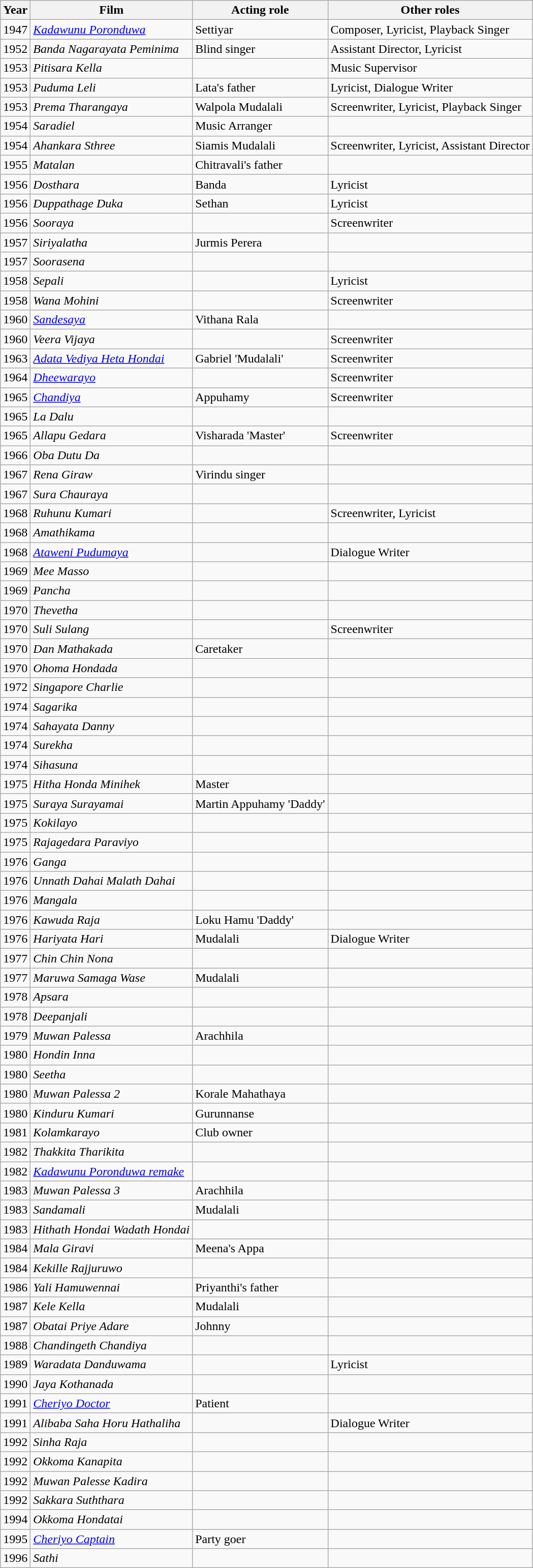<table class="wikitable">
<tr>
<th>Year</th>
<th>Film</th>
<th>Acting role</th>
<th>Other roles</th>
</tr>
<tr>
<td>1947</td>
<td><em><a href='#'>Kadawunu Poronduwa</a></em></td>
<td>Settiyar</td>
<td>Composer, Lyricist,  Playback Singer</td>
</tr>
<tr>
<td>1952</td>
<td><em>Banda Nagarayata Peminima</em></td>
<td>Blind singer</td>
<td>Assistant Director, Lyricist</td>
</tr>
<tr>
<td>1953</td>
<td><em>Pitisara Kella</em></td>
<td></td>
<td>Music Supervisor</td>
</tr>
<tr>
<td>1953</td>
<td><em>Puduma Leli</em></td>
<td>Lata's father</td>
<td>Lyricist, Dialogue Writer</td>
</tr>
<tr>
<td>1953</td>
<td><em>Prema Tharangaya</em></td>
<td>Walpola Mudalali</td>
<td>Screenwriter, Lyricist,  Playback Singer</td>
</tr>
<tr>
<td>1954</td>
<td><em>Saradiel</em></td>
<td>Music Arranger</td>
<td></td>
</tr>
<tr>
<td>1954</td>
<td><em>Ahankara Sthree</em></td>
<td>Siamis Mudalali</td>
<td>Screenwriter, Lyricist, Assistant Director</td>
</tr>
<tr>
<td>1955</td>
<td><em>Matalan</em></td>
<td>Chitravali's father</td>
<td></td>
</tr>
<tr>
<td>1956</td>
<td><em>Dosthara</em></td>
<td>Banda</td>
<td>Lyricist </td>
</tr>
<tr>
<td>1956</td>
<td><em>Duppathage Duka</em></td>
<td>Sethan</td>
<td>Lyricist</td>
</tr>
<tr>
<td>1956</td>
<td><em>Sooraya</em></td>
<td></td>
<td>Screenwriter</td>
</tr>
<tr>
<td>1957</td>
<td><em>Siriyalatha</em></td>
<td>Jurmis Perera</td>
<td></td>
</tr>
<tr>
<td>1957</td>
<td><em>Soorasena</em></td>
<td></td>
<td></td>
</tr>
<tr>
<td>1958</td>
<td><em>Sepali</em></td>
<td></td>
<td>Lyricist</td>
</tr>
<tr>
<td>1958</td>
<td><em>Wana Mohini</em></td>
<td></td>
<td>Screenwriter</td>
</tr>
<tr>
<td>1960</td>
<td><em><a href='#'>Sandesaya</a></em></td>
<td>Vithana Rala</td>
<td></td>
</tr>
<tr>
<td>1960</td>
<td><em>Veera Vijaya</em></td>
<td></td>
<td>Screenwriter</td>
</tr>
<tr>
<td>1963</td>
<td><em><a href='#'>Adata Vediya Heta Hondai</a></em></td>
<td>Gabriel 'Mudalali'</td>
<td>Screenwriter </td>
</tr>
<tr>
<td>1964</td>
<td><em><a href='#'>Dheewarayo</a></em></td>
<td></td>
<td>Screenwriter</td>
</tr>
<tr>
<td>1965</td>
<td><em><a href='#'>Chandiya</a></em></td>
<td>Appuhamy</td>
<td>Screenwriter </td>
</tr>
<tr>
<td>1965</td>
<td><em>La Dalu</em></td>
<td></td>
<td></td>
</tr>
<tr>
<td>1965</td>
<td><em>Allapu Gedara</em></td>
<td>Visharada 'Master'</td>
<td>Screenwriter </td>
</tr>
<tr>
<td>1966</td>
<td><em>Oba Dutu Da</em></td>
<td></td>
<td></td>
</tr>
<tr>
<td>1967</td>
<td><em>Rena Giraw</em></td>
<td>Virindu singer</td>
<td></td>
</tr>
<tr>
<td>1967</td>
<td><em>Sura Chauraya</em></td>
<td></td>
<td></td>
</tr>
<tr>
<td>1968</td>
<td><em>Ruhunu Kumari</em></td>
<td></td>
<td>Screenwriter, Lyricist</td>
</tr>
<tr>
<td>1968</td>
<td><em>Amathikama</em></td>
<td></td>
<td></td>
</tr>
<tr>
<td>1968</td>
<td><em><a href='#'>Ataweni Pudumaya</a></em></td>
<td></td>
<td>Dialogue Writer</td>
</tr>
<tr>
<td>1969</td>
<td><em>Mee Masso</em></td>
<td></td>
<td></td>
</tr>
<tr>
<td>1969</td>
<td><em>Pancha</em></td>
<td></td>
<td></td>
</tr>
<tr>
<td>1970</td>
<td><em>Thevetha</em></td>
<td></td>
<td></td>
</tr>
<tr>
<td>1970</td>
<td><em>Suli Sulang</em></td>
<td></td>
<td>Screenwriter</td>
</tr>
<tr>
<td>1970</td>
<td><em>Dan Mathakada</em></td>
<td>Caretaker</td>
<td></td>
</tr>
<tr>
<td>1970</td>
<td><em>Ohoma Hondada</em></td>
<td></td>
<td></td>
</tr>
<tr>
<td>1972</td>
<td><em>Singapore Charlie</em></td>
<td></td>
<td></td>
</tr>
<tr>
<td>1974</td>
<td><em>Sagarika</em></td>
<td></td>
<td></td>
</tr>
<tr>
<td>1974</td>
<td><em>Sahayata Danny</em></td>
<td></td>
<td></td>
</tr>
<tr>
<td>1974</td>
<td><em>Surekha</em></td>
<td></td>
<td></td>
</tr>
<tr>
<td>1974</td>
<td><em>Sihasuna</em></td>
<td></td>
<td></td>
</tr>
<tr>
<td>1975</td>
<td><em>Hitha Honda Minihek</em></td>
<td>Master</td>
<td></td>
</tr>
<tr>
<td>1975</td>
<td><em>Suraya Surayamai</em></td>
<td>Martin Appuhamy 'Daddy'</td>
<td></td>
</tr>
<tr>
<td>1975</td>
<td><em>Kokilayo</em></td>
<td></td>
<td></td>
</tr>
<tr>
<td>1975</td>
<td><em>Rajagedara Paraviyo</em></td>
<td></td>
<td></td>
</tr>
<tr>
<td>1976</td>
<td><em>Ganga</em></td>
<td></td>
<td></td>
</tr>
<tr>
<td>1976</td>
<td><em>Unnath Dahai Malath Dahai</em></td>
<td></td>
<td></td>
</tr>
<tr>
<td>1976</td>
<td><em>Mangala</em></td>
<td></td>
<td></td>
</tr>
<tr>
<td>1976</td>
<td><em>Kawuda Raja</em></td>
<td>Loku Hamu 'Daddy'</td>
<td></td>
</tr>
<tr>
<td>1976</td>
<td><em>Hariyata Hari</em></td>
<td>Mudalali</td>
<td>Dialogue Writer</td>
</tr>
<tr>
<td>1977</td>
<td><em>Chin Chin Nona</em></td>
<td></td>
<td></td>
</tr>
<tr>
<td>1977</td>
<td><em>Maruwa Samaga Wase</em></td>
<td>Mudalali</td>
<td></td>
</tr>
<tr>
<td>1978</td>
<td><em>Apsara</em></td>
<td></td>
<td></td>
</tr>
<tr>
<td>1978</td>
<td><em>Deepanjali</em></td>
<td></td>
<td></td>
</tr>
<tr>
<td>1979</td>
<td><em>Muwan Palessa</em></td>
<td>Arachhila</td>
<td></td>
</tr>
<tr>
<td>1980</td>
<td><em>Hondin Inna</em></td>
<td></td>
<td></td>
</tr>
<tr>
<td>1980</td>
<td><em>Seetha</em></td>
<td></td>
<td></td>
</tr>
<tr>
<td>1980</td>
<td><em>Muwan Palessa 2</em></td>
<td>Korale Mahathaya</td>
<td></td>
</tr>
<tr>
<td>1980</td>
<td><em>Kinduru Kumari</em></td>
<td>Gurunnanse</td>
<td></td>
</tr>
<tr>
<td>1981</td>
<td><em>Kolamkarayo</em></td>
<td>Club owner</td>
<td></td>
</tr>
<tr>
<td>1982</td>
<td><em>Thakkita Tharikita</em></td>
<td></td>
<td></td>
</tr>
<tr>
<td>1982</td>
<td><em><a href='#'>Kadawunu Poronduwa remake</a></em></td>
<td></td>
<td></td>
</tr>
<tr>
<td>1983</td>
<td><em>Muwan Palessa 3</em></td>
<td>Arachhila</td>
<td></td>
</tr>
<tr>
<td>1983</td>
<td><em>Sandamali</em></td>
<td>Mudalali</td>
<td></td>
</tr>
<tr>
<td>1983</td>
<td><em>Hithath Hondai Wadath Hondai</em></td>
<td></td>
<td></td>
</tr>
<tr>
<td>1984</td>
<td><em>Mala Giravi</em></td>
<td>Meena's Appa</td>
<td></td>
</tr>
<tr>
<td>1984</td>
<td><em>Kekille Rajjuruwo</em></td>
<td></td>
<td></td>
</tr>
<tr>
<td>1986</td>
<td><em>Yali Hamuwennai</em></td>
<td>Priyanthi's father</td>
<td></td>
</tr>
<tr>
<td>1987</td>
<td><em>Kele Kella</em></td>
<td>Mudalali</td>
<td></td>
</tr>
<tr>
<td>1987</td>
<td><em>Obatai Priye Adare</em></td>
<td>Johnny</td>
<td></td>
</tr>
<tr>
<td>1988</td>
<td><em>Chandingeth Chandiya</em></td>
<td></td>
<td></td>
</tr>
<tr>
<td>1989</td>
<td><em>Waradata Danduwama</em></td>
<td></td>
<td>Lyricist</td>
</tr>
<tr>
<td>1990</td>
<td><em>Jaya Kothanada</em></td>
<td></td>
<td></td>
</tr>
<tr>
<td>1991</td>
<td><em><a href='#'>Cheriyo Doctor</a></em></td>
<td>Patient</td>
<td></td>
</tr>
<tr>
<td>1991</td>
<td><em>Alibaba Saha Horu Hathaliha</em></td>
<td></td>
<td>Dialogue Writer</td>
</tr>
<tr>
<td>1992</td>
<td><em>Sinha Raja</em></td>
<td></td>
<td></td>
</tr>
<tr>
<td>1992</td>
<td><em>Okkoma Kanapita</em></td>
<td></td>
<td></td>
</tr>
<tr>
<td>1992</td>
<td><em>Muwan Palesse Kadira</em></td>
<td></td>
<td></td>
</tr>
<tr>
<td>1992</td>
<td><em>Sakkara Suththara</em></td>
<td></td>
<td></td>
</tr>
<tr>
<td>1994</td>
<td><em>Okkoma Hondatai</em></td>
<td></td>
<td></td>
</tr>
<tr>
<td>1995</td>
<td><em><a href='#'>Cheriyo Captain</a></em></td>
<td>Party goer</td>
<td></td>
</tr>
<tr>
<td>1996</td>
<td><em>Sathi</em></td>
<td></td>
<td></td>
</tr>
</table>
